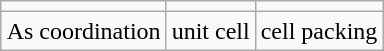<table class="wikitable" style="margin:1em auto; text-align:center;">
<tr>
<td></td>
<td></td>
<td></td>
</tr>
<tr>
<td>As coordination</td>
<td>unit cell</td>
<td>cell packing</td>
</tr>
</table>
